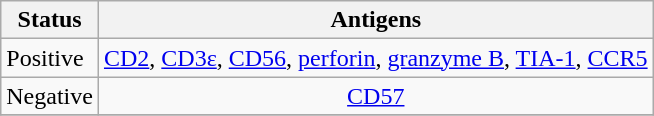<table class="wikitable">
<tr>
<th>Status</th>
<th>Antigens</th>
</tr>
<tr>
<td rowspan="1">Positive</td>
<td colspan="1" align="center"><a href='#'>CD2</a>, <a href='#'>CD3ε</a>, <a href='#'>CD56</a>, <a href='#'>perforin</a>, <a href='#'>granzyme B</a>, <a href='#'>TIA-1</a>, <a href='#'>CCR5</a></td>
</tr>
<tr>
<td rowspan="1">Negative</td>
<td colspan="1" align="center"><a href='#'>CD57</a></td>
</tr>
<tr>
</tr>
</table>
